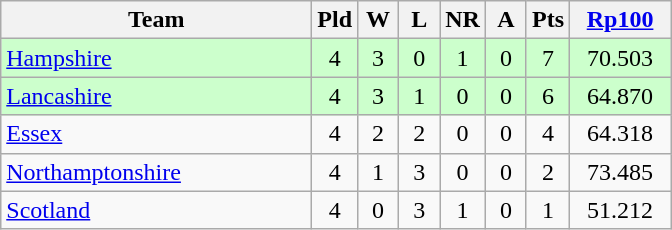<table class="wikitable" style="text-align: center;">
<tr>
<th width=200>Team</th>
<th width=20>Pld</th>
<th width=20>W</th>
<th width=20>L</th>
<th width=20>NR</th>
<th width=20>A</th>
<th width=20>Pts</th>
<th width=60><a href='#'>Rp100</a></th>
</tr>
<tr bgcolor="#ccffcc">
<td align=left><a href='#'>Hampshire</a></td>
<td>4</td>
<td>3</td>
<td>0</td>
<td>1</td>
<td>0</td>
<td>7</td>
<td>70.503</td>
</tr>
<tr bgcolor="#ccffcc">
<td align=left><a href='#'>Lancashire</a></td>
<td>4</td>
<td>3</td>
<td>1</td>
<td>0</td>
<td>0</td>
<td>6</td>
<td>64.870</td>
</tr>
<tr>
<td align=left><a href='#'>Essex</a></td>
<td>4</td>
<td>2</td>
<td>2</td>
<td>0</td>
<td>0</td>
<td>4</td>
<td>64.318</td>
</tr>
<tr>
<td align=left><a href='#'>Northamptonshire</a></td>
<td>4</td>
<td>1</td>
<td>3</td>
<td>0</td>
<td>0</td>
<td>2</td>
<td>73.485</td>
</tr>
<tr>
<td align=left><a href='#'>Scotland</a></td>
<td>4</td>
<td>0</td>
<td>3</td>
<td>1</td>
<td>0</td>
<td>1</td>
<td>51.212</td>
</tr>
</table>
